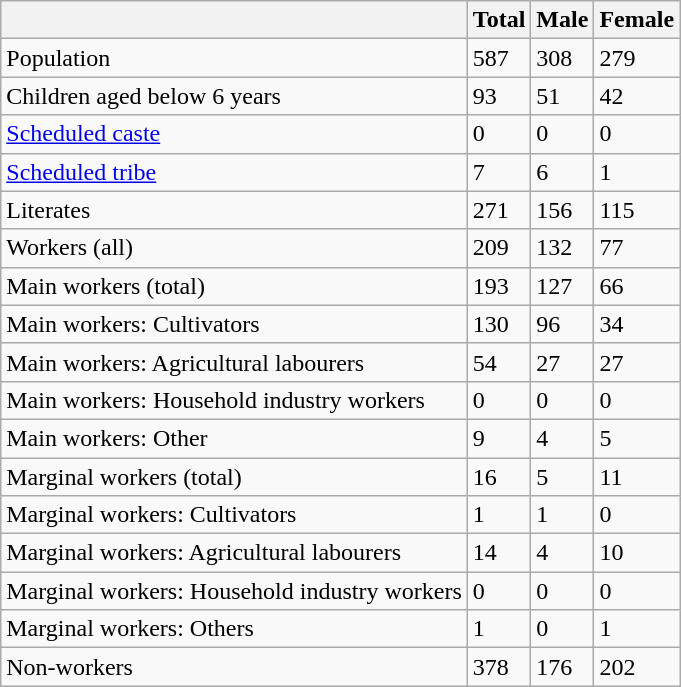<table class="wikitable sortable">
<tr>
<th></th>
<th>Total</th>
<th>Male</th>
<th>Female</th>
</tr>
<tr>
<td>Population</td>
<td>587</td>
<td>308</td>
<td>279</td>
</tr>
<tr>
<td>Children aged below 6 years</td>
<td>93</td>
<td>51</td>
<td>42</td>
</tr>
<tr>
<td><a href='#'>Scheduled caste</a></td>
<td>0</td>
<td>0</td>
<td>0</td>
</tr>
<tr>
<td><a href='#'>Scheduled tribe</a></td>
<td>7</td>
<td>6</td>
<td>1</td>
</tr>
<tr>
<td>Literates</td>
<td>271</td>
<td>156</td>
<td>115</td>
</tr>
<tr>
<td>Workers (all)</td>
<td>209</td>
<td>132</td>
<td>77</td>
</tr>
<tr>
<td>Main workers (total)</td>
<td>193</td>
<td>127</td>
<td>66</td>
</tr>
<tr>
<td>Main workers: Cultivators</td>
<td>130</td>
<td>96</td>
<td>34</td>
</tr>
<tr>
<td>Main workers: Agricultural labourers</td>
<td>54</td>
<td>27</td>
<td>27</td>
</tr>
<tr>
<td>Main workers: Household industry workers</td>
<td>0</td>
<td>0</td>
<td>0</td>
</tr>
<tr>
<td>Main workers: Other</td>
<td>9</td>
<td>4</td>
<td>5</td>
</tr>
<tr>
<td>Marginal workers (total)</td>
<td>16</td>
<td>5</td>
<td>11</td>
</tr>
<tr>
<td>Marginal workers: Cultivators</td>
<td>1</td>
<td>1</td>
<td>0</td>
</tr>
<tr>
<td>Marginal workers: Agricultural labourers</td>
<td>14</td>
<td>4</td>
<td>10</td>
</tr>
<tr>
<td>Marginal workers: Household industry workers</td>
<td>0</td>
<td>0</td>
<td>0</td>
</tr>
<tr>
<td>Marginal workers: Others</td>
<td>1</td>
<td>0</td>
<td>1</td>
</tr>
<tr>
<td>Non-workers</td>
<td>378</td>
<td>176</td>
<td>202</td>
</tr>
</table>
